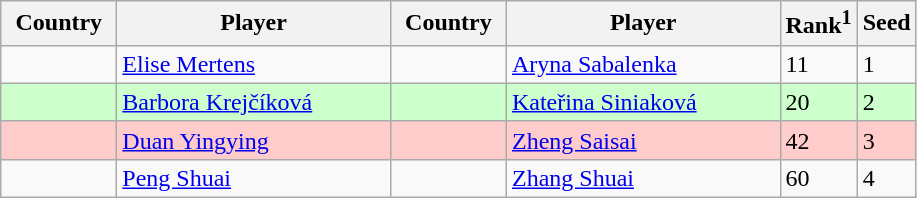<table class="sortable wikitable">
<tr>
<th style="width:70px;">Country</th>
<th style="width:175px;">Player</th>
<th style="width:70px;">Country</th>
<th style="width:175px;">Player</th>
<th>Rank<sup>1</sup></th>
<th>Seed</th>
</tr>
<tr>
<td></td>
<td><a href='#'>Elise Mertens</a></td>
<td></td>
<td><a href='#'>Aryna Sabalenka</a></td>
<td>11</td>
<td>1</td>
</tr>
<tr style="background:#cfc;">
<td></td>
<td><a href='#'>Barbora Krejčíková</a></td>
<td></td>
<td><a href='#'>Kateřina Siniaková</a></td>
<td>20</td>
<td>2</td>
</tr>
<tr style="background:#fcc;">
<td></td>
<td><a href='#'>Duan Yingying</a></td>
<td></td>
<td><a href='#'>Zheng Saisai</a></td>
<td>42</td>
<td>3</td>
</tr>
<tr>
<td></td>
<td><a href='#'>Peng Shuai</a></td>
<td></td>
<td><a href='#'>Zhang Shuai</a></td>
<td>60</td>
<td>4</td>
</tr>
</table>
